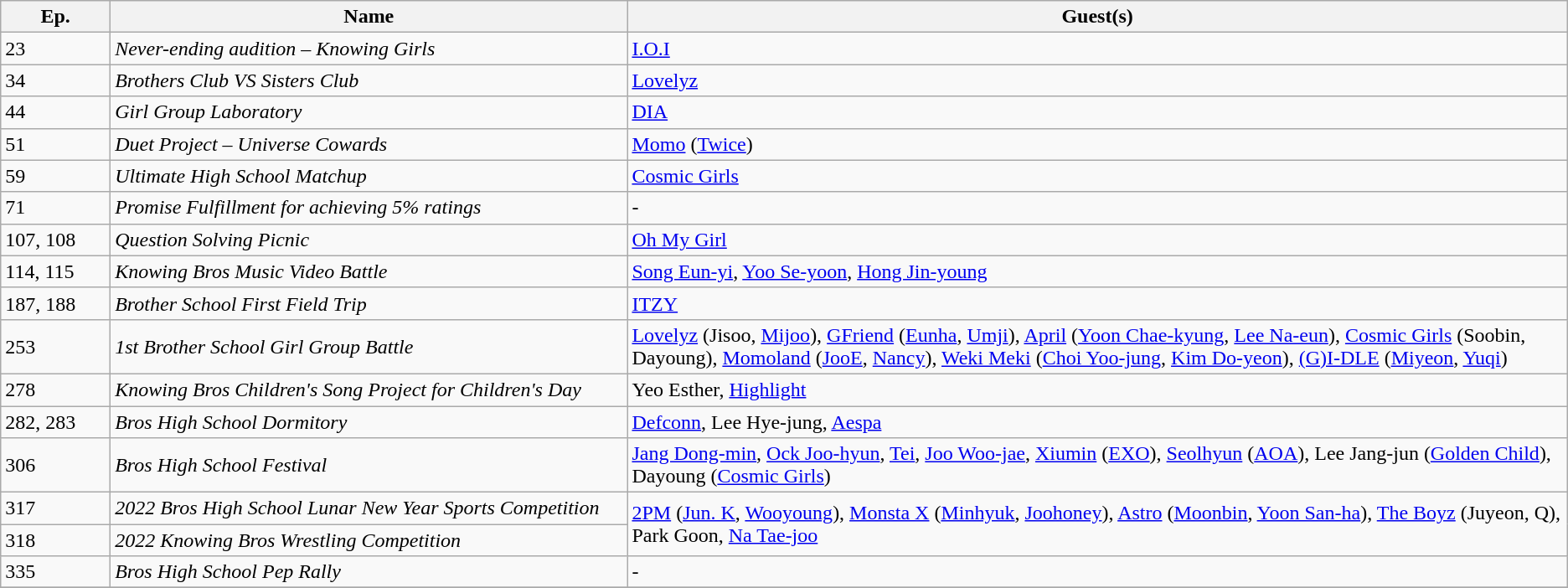<table class="wikitable">
<tr>
<th style="width:7%;">Ep.</th>
<th style="width:33%;">Name</th>
<th style="width:60%;">Guest(s)</th>
</tr>
<tr>
<td>23</td>
<td><em>Never-ending audition – Knowing Girls</em></td>
<td><a href='#'>I.O.I</a></td>
</tr>
<tr>
<td>34</td>
<td><em>Brothers Club VS Sisters Club</em></td>
<td><a href='#'>Lovelyz</a></td>
</tr>
<tr>
<td>44</td>
<td><em>Girl Group Laboratory</em></td>
<td><a href='#'>DIA</a></td>
</tr>
<tr>
<td>51</td>
<td><em>Duet Project – Universe Cowards</em></td>
<td><a href='#'>Momo</a> (<a href='#'>Twice</a>)</td>
</tr>
<tr>
<td>59</td>
<td><em>Ultimate High School Matchup</em></td>
<td><a href='#'>Cosmic Girls</a></td>
</tr>
<tr>
<td>71</td>
<td><em>Promise Fulfillment for achieving 5% ratings</em></td>
<td>-</td>
</tr>
<tr>
<td>107, 108</td>
<td><em>Question Solving Picnic</em></td>
<td><a href='#'>Oh My Girl</a></td>
</tr>
<tr>
<td>114, 115</td>
<td><em>Knowing Bros Music Video Battle</em></td>
<td><a href='#'>Song Eun-yi</a>, <a href='#'>Yoo Se-yoon</a>, <a href='#'>Hong Jin-young</a></td>
</tr>
<tr>
<td>187, 188</td>
<td><em>Brother School First Field Trip</em></td>
<td><a href='#'>ITZY</a></td>
</tr>
<tr>
<td>253</td>
<td><em>1st Brother School Girl Group Battle</em></td>
<td><a href='#'>Lovelyz</a> (Jisoo, <a href='#'>Mijoo</a>), <a href='#'>GFriend</a> (<a href='#'>Eunha</a>, <a href='#'>Umji</a>), <a href='#'>April</a> (<a href='#'>Yoon Chae-kyung</a>, <a href='#'>Lee Na-eun</a>), <a href='#'>Cosmic Girls</a> (Soobin, Dayoung), <a href='#'>Momoland</a> (<a href='#'>JooE</a>, <a href='#'>Nancy</a>), <a href='#'>Weki Meki</a> (<a href='#'>Choi Yoo-jung</a>, <a href='#'>Kim Do-yeon</a>), <a href='#'>(G)I-DLE</a> (<a href='#'>Miyeon</a>, <a href='#'>Yuqi</a>)</td>
</tr>
<tr>
<td>278</td>
<td><em>Knowing Bros Children's Song Project for Children's Day</em></td>
<td>Yeo Esther, <a href='#'>Highlight</a></td>
</tr>
<tr>
<td>282, 283</td>
<td><em>Bros High School Dormitory</em></td>
<td><a href='#'>Defconn</a>, Lee Hye-jung, <a href='#'>Aespa</a></td>
</tr>
<tr>
<td>306</td>
<td><em>Bros High School Festival</em></td>
<td><a href='#'>Jang Dong-min</a>, <a href='#'>Ock Joo-hyun</a>, <a href='#'>Tei</a>, <a href='#'>Joo Woo-jae</a>, <a href='#'>Xiumin</a> (<a href='#'>EXO</a>), <a href='#'>Seolhyun</a> (<a href='#'>AOA</a>), Lee Jang-jun (<a href='#'>Golden Child</a>), Dayoung (<a href='#'>Cosmic Girls</a>)</td>
</tr>
<tr>
<td>317</td>
<td><em>2022 Bros High School Lunar New Year Sports Competition</em></td>
<td rowspan="2"><a href='#'>2PM</a> (<a href='#'>Jun. K</a>, <a href='#'>Wooyoung</a>), <a href='#'>Monsta X</a> (<a href='#'>Minhyuk</a>, <a href='#'>Joohoney</a>), <a href='#'>Astro</a> (<a href='#'>Moonbin</a>, <a href='#'>Yoon San-ha</a>), <a href='#'>The Boyz</a> (Juyeon, Q), Park Goon, <a href='#'>Na Tae-joo</a></td>
</tr>
<tr>
<td>318</td>
<td><em>2022 Knowing Bros Wrestling Competition</em></td>
</tr>
<tr>
<td>335</td>
<td><em>Bros High School Pep Rally</em></td>
<td>-</td>
</tr>
<tr>
</tr>
</table>
